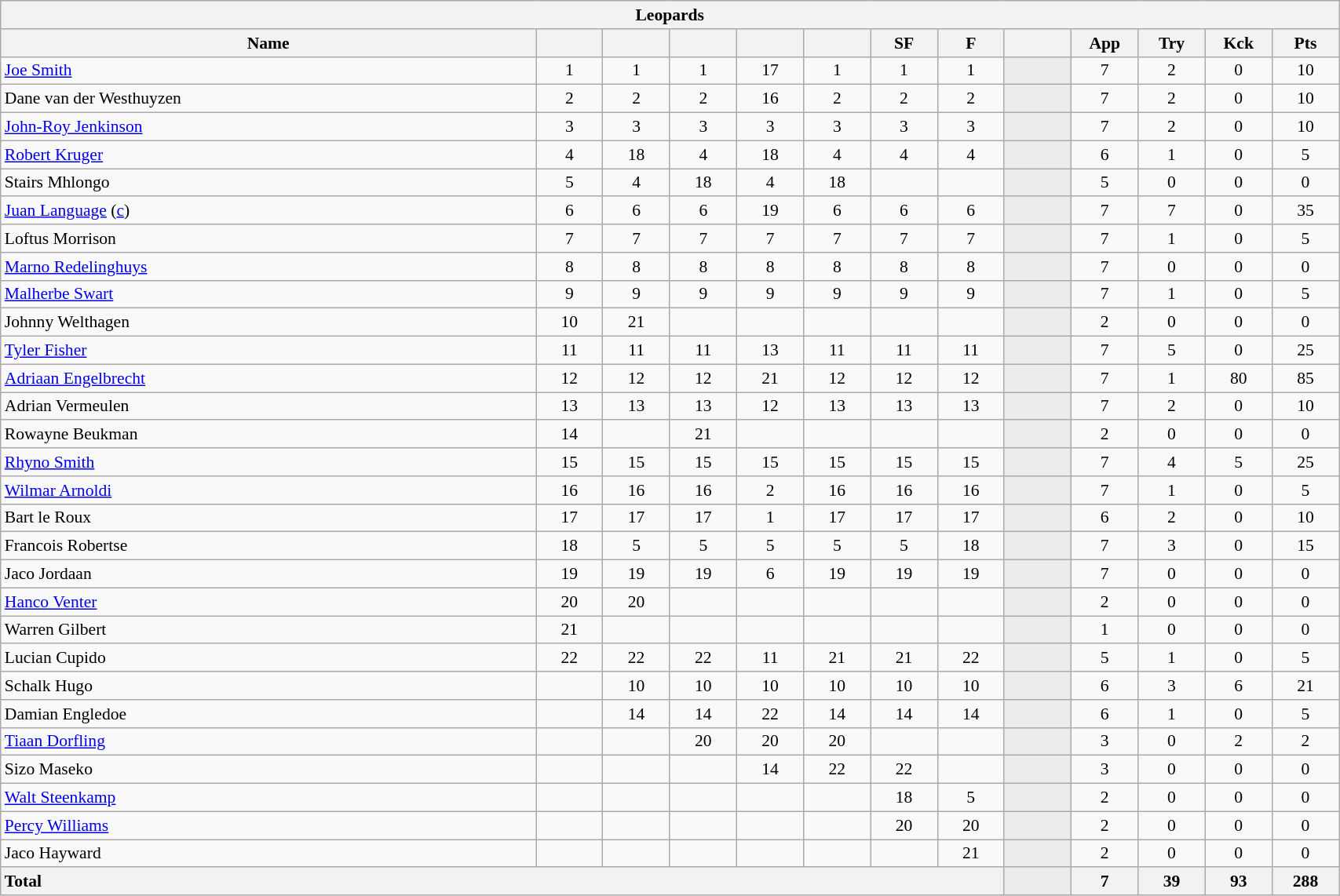<table class="wikitable collapsible collapsed sortable" style="text-align:center; font-size:90%; width:90%">
<tr>
<th colspan="100%">Leopards</th>
</tr>
<tr>
<th style="width:40%;">Name</th>
<th style="width:5%;"></th>
<th style="width:5%;"></th>
<th style="width:5%;"></th>
<th style="width:5%;"></th>
<th style="width:5%;"></th>
<th style="width:5%;">SF</th>
<th style="width:5%;">F</th>
<th style="width:5%;"></th>
<th style="width:5%;">App</th>
<th style="width:5%;">Try</th>
<th style="width:5%;">Kck</th>
<th style="width:5%;">Pts</th>
</tr>
<tr>
<td style="text-align:left;"><a href='#'>Joe Smith</a></td>
<td>1</td>
<td>1</td>
<td>1</td>
<td>17 </td>
<td>1</td>
<td>1</td>
<td>1</td>
<td style="background:#ECECEC;"></td>
<td>7</td>
<td>2</td>
<td>0</td>
<td>10</td>
</tr>
<tr>
<td style="text-align:left;">Dane van der Westhuyzen</td>
<td>2</td>
<td>2</td>
<td>2</td>
<td>16 </td>
<td>2</td>
<td>2</td>
<td>2</td>
<td style="background:#ECECEC;"></td>
<td>7</td>
<td>2</td>
<td>0</td>
<td>10</td>
</tr>
<tr>
<td style="text-align:left;"><a href='#'>John-Roy Jenkinson</a></td>
<td>3</td>
<td>3</td>
<td>3</td>
<td>3</td>
<td>3</td>
<td>3</td>
<td>3</td>
<td style="background:#ECECEC;"></td>
<td>7</td>
<td>2</td>
<td>0</td>
<td>10</td>
</tr>
<tr>
<td style="text-align:left;"><a href='#'>Robert Kruger</a></td>
<td>4</td>
<td>18</td>
<td>4</td>
<td>18 </td>
<td>4</td>
<td>4</td>
<td>4</td>
<td style="background:#ECECEC;"></td>
<td>6</td>
<td>1</td>
<td>0</td>
<td>5</td>
</tr>
<tr>
<td style="text-align:left;">Stairs Mhlongo</td>
<td>5</td>
<td>4</td>
<td>18 </td>
<td>4</td>
<td>18 </td>
<td></td>
<td></td>
<td style="background:#ECECEC;"></td>
<td>5</td>
<td>0</td>
<td>0</td>
<td>0</td>
</tr>
<tr>
<td style="text-align:left;"><a href='#'>Juan Language</a> (<a href='#'>c</a>)</td>
<td>6</td>
<td>6</td>
<td>6</td>
<td>19 </td>
<td>6</td>
<td>6</td>
<td>6</td>
<td style="background:#ECECEC;"></td>
<td>7</td>
<td>7</td>
<td>0</td>
<td>35</td>
</tr>
<tr>
<td style="text-align:left;">Loftus Morrison</td>
<td>7</td>
<td>7</td>
<td>7</td>
<td>7</td>
<td>7</td>
<td>7</td>
<td>7</td>
<td style="background:#ECECEC;"></td>
<td>7</td>
<td>1</td>
<td>0</td>
<td>5</td>
</tr>
<tr>
<td style="text-align:left;"><a href='#'>Marno Redelinghuys</a></td>
<td>8</td>
<td>8</td>
<td>8</td>
<td>8</td>
<td>8</td>
<td>8</td>
<td>8</td>
<td style="background:#ECECEC;"></td>
<td>7</td>
<td>0</td>
<td>0</td>
<td>0</td>
</tr>
<tr>
<td style="text-align:left;"><a href='#'>Malherbe Swart</a></td>
<td>9</td>
<td>9</td>
<td>9</td>
<td>9</td>
<td>9</td>
<td>9</td>
<td>9</td>
<td style="background:#ECECEC;"></td>
<td>7</td>
<td>1</td>
<td>0</td>
<td>5</td>
</tr>
<tr>
<td style="text-align:left;">Johnny Welthagen</td>
<td>10</td>
<td>21 </td>
<td></td>
<td></td>
<td></td>
<td></td>
<td></td>
<td style="background:#ECECEC;"></td>
<td>2</td>
<td>0</td>
<td>0</td>
<td>0</td>
</tr>
<tr>
<td style="text-align:left;"><a href='#'>Tyler Fisher</a></td>
<td>11</td>
<td>11</td>
<td>11</td>
<td>13</td>
<td>11</td>
<td>11</td>
<td>11</td>
<td style="background:#ECECEC;"></td>
<td>7</td>
<td>5</td>
<td>0</td>
<td>25</td>
</tr>
<tr>
<td style="text-align:left;"><a href='#'>Adriaan Engelbrecht</a></td>
<td>12</td>
<td>12</td>
<td>12</td>
<td>21</td>
<td>12</td>
<td>12</td>
<td>12</td>
<td style="background:#ECECEC;"></td>
<td>7</td>
<td>1</td>
<td>80</td>
<td>85</td>
</tr>
<tr>
<td style="text-align:left;">Adrian Vermeulen</td>
<td>13</td>
<td>13</td>
<td>13</td>
<td>12</td>
<td>13</td>
<td>13</td>
<td>13</td>
<td style="background:#ECECEC;"></td>
<td>7</td>
<td>2</td>
<td>0</td>
<td>10</td>
</tr>
<tr>
<td style="text-align:left;">Rowayne Beukman</td>
<td>14</td>
<td></td>
<td>21 </td>
<td></td>
<td></td>
<td></td>
<td></td>
<td style="background:#ECECEC;"></td>
<td>2</td>
<td>0</td>
<td>0</td>
<td>0</td>
</tr>
<tr>
<td style="text-align:left;"><a href='#'>Rhyno Smith</a></td>
<td>15</td>
<td>15</td>
<td>15</td>
<td>15</td>
<td>15</td>
<td>15</td>
<td>15</td>
<td style="background:#ECECEC;"></td>
<td>7</td>
<td>4</td>
<td>5</td>
<td>25</td>
</tr>
<tr>
<td style="text-align:left;"><a href='#'>Wilmar Arnoldi</a></td>
<td>16 </td>
<td>16 </td>
<td>16 </td>
<td>2</td>
<td>16 </td>
<td>16 </td>
<td>16 </td>
<td style="background:#ECECEC;"></td>
<td>7</td>
<td>1</td>
<td>0</td>
<td>5</td>
</tr>
<tr>
<td style="text-align:left;">Bart le Roux</td>
<td>17 </td>
<td>17 </td>
<td>17 </td>
<td>1</td>
<td>17 </td>
<td>17</td>
<td>17 </td>
<td style="background:#ECECEC;"></td>
<td>6</td>
<td>2</td>
<td>0</td>
<td>10</td>
</tr>
<tr>
<td style="text-align:left;">Francois Robertse</td>
<td>18 </td>
<td>5</td>
<td>5</td>
<td>5</td>
<td>5</td>
<td>5</td>
<td>18 </td>
<td style="background:#ECECEC;"></td>
<td>7</td>
<td>3</td>
<td>0</td>
<td>15</td>
</tr>
<tr>
<td style="text-align:left;">Jaco Jordaan</td>
<td>19 </td>
<td>19 </td>
<td>19 </td>
<td>6</td>
<td>19 </td>
<td>19 </td>
<td>19 </td>
<td style="background:#ECECEC;"></td>
<td>7</td>
<td>0</td>
<td>0</td>
<td>0</td>
</tr>
<tr>
<td style="text-align:left;"><a href='#'>Hanco Venter</a></td>
<td>20 </td>
<td>20 </td>
<td></td>
<td></td>
<td></td>
<td></td>
<td></td>
<td style="background:#ECECEC;"></td>
<td>2</td>
<td>0</td>
<td>0</td>
<td>0</td>
</tr>
<tr>
<td style="text-align:left;">Warren Gilbert</td>
<td>21 </td>
<td></td>
<td></td>
<td></td>
<td></td>
<td></td>
<td></td>
<td style="background:#ECECEC;"></td>
<td>1</td>
<td>0</td>
<td>0</td>
<td>0</td>
</tr>
<tr>
<td style="text-align:left;">Lucian Cupido</td>
<td>22 </td>
<td>22 </td>
<td>22 </td>
<td>11</td>
<td>21 </td>
<td>21</td>
<td>22</td>
<td style="background:#ECECEC;"></td>
<td>5</td>
<td>1</td>
<td>0</td>
<td>5</td>
</tr>
<tr>
<td style="text-align:left;">Schalk Hugo</td>
<td></td>
<td>10</td>
<td>10</td>
<td>10</td>
<td>10</td>
<td>10</td>
<td>10</td>
<td style="background:#ECECEC;"></td>
<td>6</td>
<td>3</td>
<td>6</td>
<td>21</td>
</tr>
<tr>
<td style="text-align:left;">Damian Engledoe</td>
<td></td>
<td>14</td>
<td>14</td>
<td>22 </td>
<td>14</td>
<td>14</td>
<td>14</td>
<td style="background:#ECECEC;"></td>
<td>6</td>
<td>1</td>
<td>0</td>
<td>5</td>
</tr>
<tr>
<td style="text-align:left;"><a href='#'>Tiaan Dorfling</a></td>
<td></td>
<td></td>
<td>20 </td>
<td>20 </td>
<td>20 </td>
<td></td>
<td></td>
<td style="background:#ECECEC;"></td>
<td>3</td>
<td>0</td>
<td>2</td>
<td>2</td>
</tr>
<tr>
<td style="text-align:left;">Sizo Maseko</td>
<td></td>
<td></td>
<td></td>
<td>14</td>
<td>22 </td>
<td>22 </td>
<td></td>
<td style="background:#ECECEC;"></td>
<td>3</td>
<td>0</td>
<td>0</td>
<td>0</td>
</tr>
<tr>
<td style="text-align:left;"><a href='#'>Walt Steenkamp</a></td>
<td></td>
<td></td>
<td></td>
<td></td>
<td></td>
<td>18 </td>
<td>5</td>
<td style="background:#ECECEC;"></td>
<td>2</td>
<td>0</td>
<td>0</td>
<td>0</td>
</tr>
<tr>
<td style="text-align:left;"><a href='#'>Percy Williams</a></td>
<td></td>
<td></td>
<td></td>
<td></td>
<td></td>
<td>20 </td>
<td>20 </td>
<td style="background:#ECECEC;"></td>
<td>2</td>
<td>0</td>
<td>0</td>
<td>0</td>
</tr>
<tr>
<td style="text-align:left;">Jaco Hayward</td>
<td></td>
<td></td>
<td></td>
<td></td>
<td></td>
<td></td>
<td>21 </td>
<td style="background:#ECECEC;"></td>
<td>2</td>
<td>0</td>
<td>0</td>
<td>0</td>
</tr>
<tr>
<th colspan="8" style="text-align:left;">Total</th>
<th style="background:#ECECEC;"></th>
<th>7</th>
<th>39</th>
<th>93</th>
<th>288</th>
</tr>
</table>
